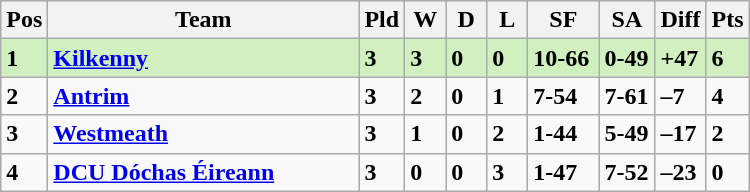<table class="wikitable" style="text-align: centre;">
<tr>
<th width=20>Pos</th>
<th width=200>Team</th>
<th width=20>Pld</th>
<th width=20>W</th>
<th width=20>D</th>
<th width=20>L</th>
<th width=40>SF</th>
<th width=30>SA</th>
<th width=20>Diff</th>
<th width=20>Pts</th>
</tr>
<tr style="background:#D0F0C0;">
<td><strong>1</strong></td>
<td align=left><strong>  <a href='#'>Kilkenny</a> </strong></td>
<td><strong>3</strong></td>
<td><strong>3</strong></td>
<td><strong>0</strong></td>
<td><strong>0</strong></td>
<td><strong>10-66</strong></td>
<td><strong>0-49</strong></td>
<td><strong>+47</strong></td>
<td><strong>6</strong></td>
</tr>
<tr>
<td><strong>2</strong></td>
<td align=left><strong>  <a href='#'>Antrim</a> </strong></td>
<td><strong>3</strong></td>
<td><strong>2</strong></td>
<td><strong>0</strong></td>
<td><strong>1</strong></td>
<td><strong>7-54</strong></td>
<td><strong>7-61</strong></td>
<td><strong>–7</strong></td>
<td><strong>4</strong></td>
</tr>
<tr>
<td><strong>3</strong></td>
<td align=left><strong>  <a href='#'>Westmeath</a> </strong></td>
<td><strong>3</strong></td>
<td><strong>1</strong></td>
<td><strong>0</strong></td>
<td><strong>2</strong></td>
<td><strong>1-44</strong></td>
<td><strong>5-49</strong></td>
<td><strong>–17</strong></td>
<td><strong>2</strong></td>
</tr>
<tr>
<td><strong>4</strong></td>
<td align=left><strong>  <a href='#'>DCU Dóchas Éireann</a> </strong></td>
<td><strong>3</strong></td>
<td><strong>0</strong></td>
<td><strong>0</strong></td>
<td><strong>3</strong></td>
<td><strong>1-47</strong></td>
<td><strong>7-52</strong></td>
<td><strong>–23</strong></td>
<td><strong>0</strong></td>
</tr>
</table>
